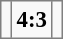<table bgcolor="#f9f9f9" cellpadding="3" cellspacing="0" border="1" style="font-size: 95%; border: gray solid 1px; border-collapse: collapse; background: #f9f9f9;">
<tr>
<td><strong></strong></td>
<td align="center"><strong>4:3</strong></td>
<td></td>
</tr>
</table>
